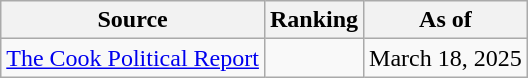<table class="wikitable" style="text-align:center">
<tr>
<th>Source</th>
<th>Ranking</th>
<th>As of</th>
</tr>
<tr>
<td align="left"><a href='#'>The Cook Political Report</a></td>
<td></td>
<td>March 18, 2025</td>
</tr>
</table>
